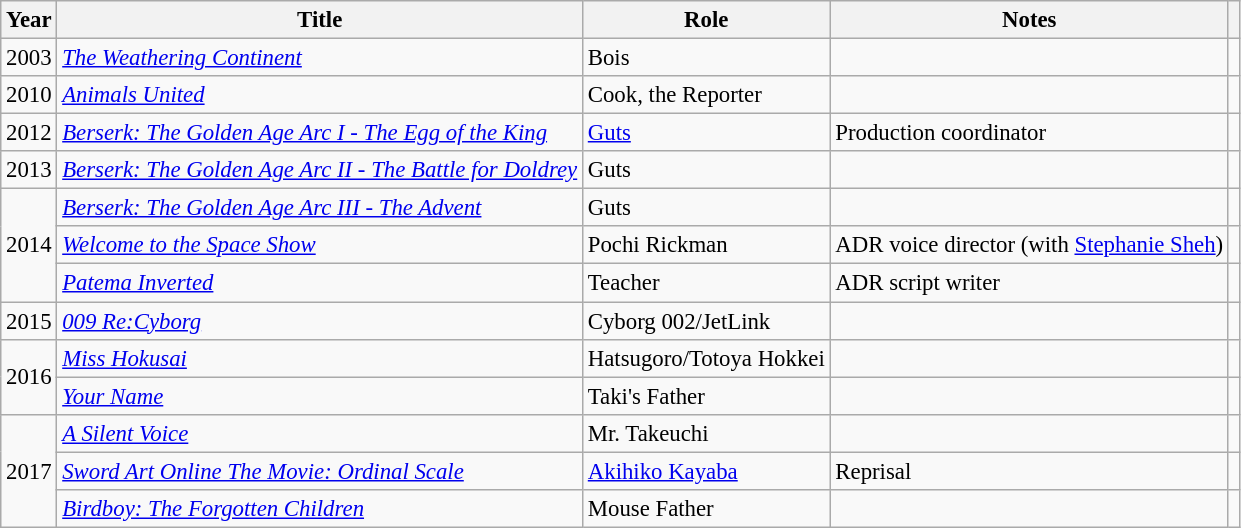<table class="wikitable sortable plainrowheaders" style="width=95%; font-size: 95%;">
<tr>
<th scope="col">Year</th>
<th scope="col">Title</th>
<th scope="col">Role</th>
<th class="unsortable" scope="col">Notes</th>
<th class="unsortable" scope="col"></th>
</tr>
<tr>
<td>2003</td>
<td><em><a href='#'>The Weathering Continent</a></em></td>
<td>Bois</td>
<td></td>
<td></td>
</tr>
<tr>
<td>2010</td>
<td><em><a href='#'>Animals United</a></em></td>
<td>Cook, the Reporter</td>
<td></td>
<td></td>
</tr>
<tr>
<td>2012</td>
<td><em><a href='#'>Berserk: The Golden Age Arc I - The Egg of the King</a></em></td>
<td><a href='#'>Guts</a></td>
<td>Production coordinator</td>
<td></td>
</tr>
<tr>
<td>2013</td>
<td><em><a href='#'>Berserk: The Golden Age Arc II - The Battle for Doldrey</a></em></td>
<td>Guts</td>
<td></td>
<td></td>
</tr>
<tr>
<td rowspan="3">2014</td>
<td><em><a href='#'>Berserk: The Golden Age Arc III - The Advent</a></em></td>
<td>Guts</td>
<td></td>
<td></td>
</tr>
<tr>
<td><em><a href='#'>Welcome to the Space Show</a></em></td>
<td>Pochi Rickman</td>
<td>ADR voice director (with <a href='#'>Stephanie Sheh</a>)</td>
<td></td>
</tr>
<tr>
<td><em><a href='#'>Patema Inverted</a></em></td>
<td>Teacher</td>
<td>ADR script writer</td>
<td></td>
</tr>
<tr>
<td>2015</td>
<td><em><a href='#'>009 Re:Cyborg</a></em></td>
<td>Cyborg 002/JetLink</td>
<td></td>
<td></td>
</tr>
<tr>
<td rowspan="2">2016</td>
<td><em><a href='#'>Miss Hokusai</a></em></td>
<td>Hatsugoro/Totoya Hokkei</td>
<td></td>
<td></td>
</tr>
<tr>
<td><em><a href='#'>Your Name</a></em></td>
<td>Taki's Father</td>
<td></td>
<td></td>
</tr>
<tr>
<td rowspan="3">2017</td>
<td><em><a href='#'>A Silent Voice</a></em></td>
<td>Mr. Takeuchi</td>
<td></td>
<td></td>
</tr>
<tr>
<td><em><a href='#'>Sword Art Online The Movie: Ordinal Scale</a></em></td>
<td><a href='#'>Akihiko Kayaba</a></td>
<td>Reprisal</td>
<td></td>
</tr>
<tr>
<td><em><a href='#'>Birdboy: The Forgotten Children</a></em></td>
<td>Mouse Father</td>
<td></td>
<td></td>
</tr>
</table>
